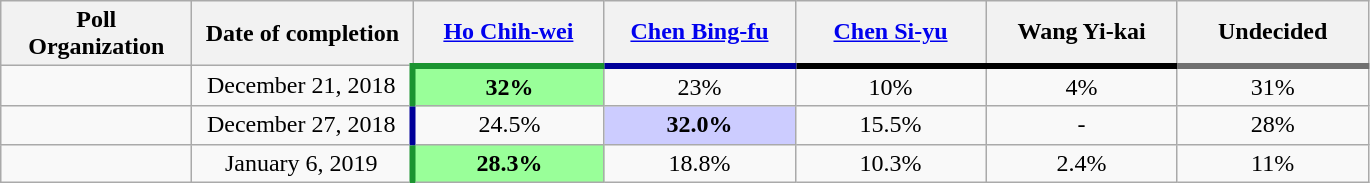<table class=wikitable style="text-align:center">
<tr>
<th style="width:120px;">Poll Organization</th>
<th style="width:140px;">Date of completion</th>
<th style="width:120px; border-bottom:4px solid #1B9431;"><a href='#'>Ho Chih-wei</a></th>
<th style="width:120px; border-bottom:4px solid #000099;"> <a href='#'>Chen Bing-fu</a></th>
<th style="width:120px; border-bottom:4px solid #000000;"> <a href='#'>Chen Si-yu</a></th>
<th style="width:120px; border-bottom:4px solid #000000;"> Wang Yi-kai</th>
<th style="width:120px; border-bottom:4px solid #707070;"> Undecided</th>
</tr>
<tr>
<td></td>
<td>December 21, 2018</td>
<td style="background-color:#99FF99; border-left:4px solid #1B9431;"><strong>32%</strong></td>
<td>23%</td>
<td>10%</td>
<td>4%</td>
<td>31%</td>
</tr>
<tr>
<td></td>
<td>December 27, 2018</td>
<td style="border-left:4px solid #000099;">24.5%</td>
<td style="background-color:#CCCCFF;"><strong>32.0%</strong></td>
<td>15.5%</td>
<td>-</td>
<td>28%</td>
</tr>
<tr>
<td></td>
<td>January 6, 2019</td>
<td style="background-color:#99FF99; border-left:4px solid #1B9431;"><strong>28.3%</strong></td>
<td>18.8%</td>
<td>10.3%</td>
<td>2.4%</td>
<td>11%</td>
</tr>
</table>
